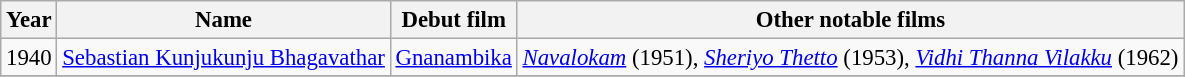<table class="wikitable sortable" style="font-size:95%;">
<tr>
<th>Year</th>
<th>Name</th>
<th>Debut film</th>
<th class=unsortable>Other notable films</th>
</tr>
<tr>
<td>1940</td>
<td><a href='#'>Sebastian Kunjukunju Bhagavathar</a></td>
<td><a href='#'>Gnanambika</a></td>
<td><em><a href='#'>Navalokam</a></em> (1951), <em><a href='#'>Sheriyo Thetto</a></em> (1953), <em><a href='#'>Vidhi Thanna Vilakku</a></em> (1962)</td>
</tr>
<tr>
</tr>
</table>
